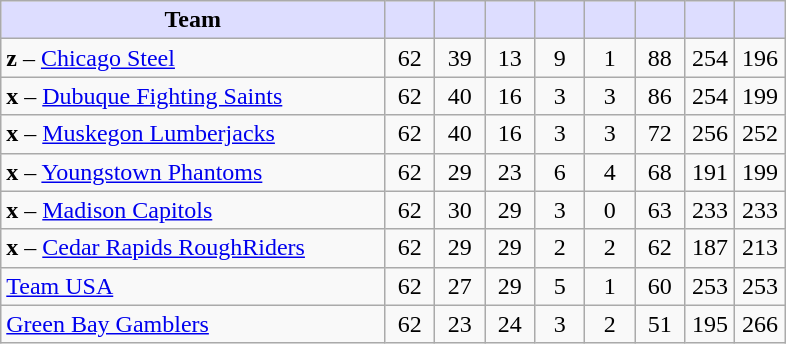<table class="wikitable" style="text-align:center">
<tr>
<th style="background:#ddf; width:46%;">Team</th>
<th style="background:#ddf; width:6%;"></th>
<th style="background:#ddf; width:6%;"></th>
<th style="background:#ddf; width:6%;"></th>
<th style="background:#ddf; width:6%;"></th>
<th style="background:#ddf; width:6%;"></th>
<th style="background:#ddf; width:6%;"></th>
<th style="background:#ddf; width:6%;"></th>
<th style="background:#ddf; width:6%;"></th>
</tr>
<tr>
<td align=left><strong>z</strong> – <a href='#'>Chicago Steel</a></td>
<td>62</td>
<td>39</td>
<td>13</td>
<td>9</td>
<td>1</td>
<td>88</td>
<td>254</td>
<td>196</td>
</tr>
<tr>
<td align=left><strong>x</strong> – <a href='#'>Dubuque Fighting Saints</a></td>
<td>62</td>
<td>40</td>
<td>16</td>
<td>3</td>
<td>3</td>
<td>86</td>
<td>254</td>
<td>199</td>
</tr>
<tr>
<td align=left><strong>x</strong> – <a href='#'>Muskegon Lumberjacks</a></td>
<td>62</td>
<td>40</td>
<td>16</td>
<td>3</td>
<td>3</td>
<td>72</td>
<td>256</td>
<td>252</td>
</tr>
<tr>
<td align=left><strong>x</strong> – <a href='#'>Youngstown Phantoms</a></td>
<td>62</td>
<td>29</td>
<td>23</td>
<td>6</td>
<td>4</td>
<td>68</td>
<td>191</td>
<td>199</td>
</tr>
<tr>
<td align=left><strong>x</strong> – <a href='#'>Madison Capitols</a></td>
<td>62</td>
<td>30</td>
<td>29</td>
<td>3</td>
<td>0</td>
<td>63</td>
<td>233</td>
<td>233</td>
</tr>
<tr>
<td align=left><strong>x</strong> – <a href='#'>Cedar Rapids RoughRiders</a></td>
<td>62</td>
<td>29</td>
<td>29</td>
<td>2</td>
<td>2</td>
<td>62</td>
<td>187</td>
<td>213</td>
</tr>
<tr>
<td align=left><a href='#'>Team USA</a></td>
<td>62</td>
<td>27</td>
<td>29</td>
<td>5</td>
<td>1</td>
<td>60</td>
<td>253</td>
<td>253</td>
</tr>
<tr>
<td align=left><a href='#'>Green Bay Gamblers</a></td>
<td>62</td>
<td>23</td>
<td>24</td>
<td>3</td>
<td>2</td>
<td>51</td>
<td>195</td>
<td>266</td>
</tr>
</table>
